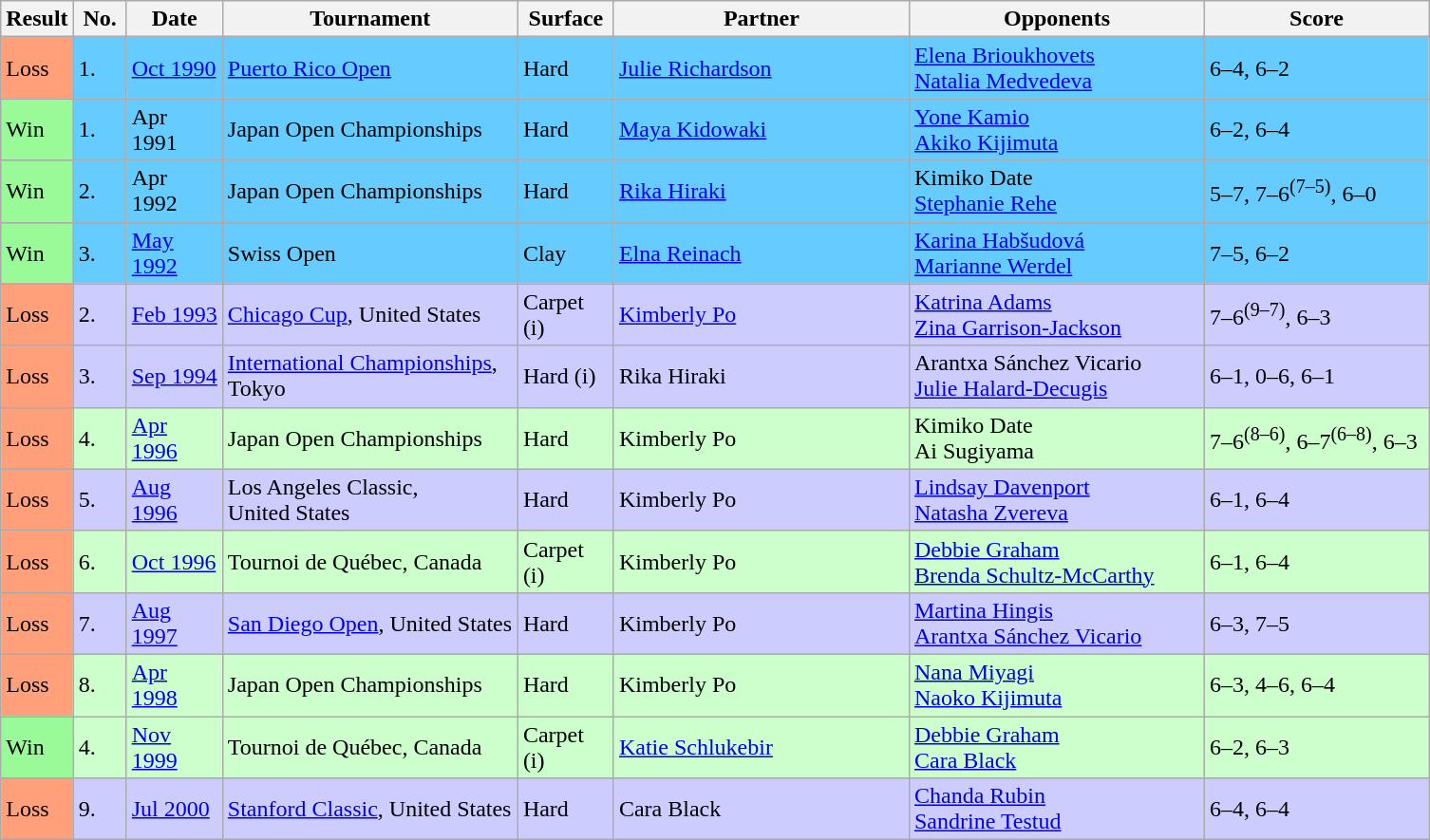<table class="sortable wikitable">
<tr>
<th style="width:40px">Result</th>
<th style="width:30px">No.</th>
<th style="width:60px">Date</th>
<th style="width:200px">Tournament</th>
<th style="width:60px">Surface</th>
<th style="width:200px">Partner</th>
<th style="width:200px">Opponents</th>
<th style="width:150px" class="unsortable">Score</th>
</tr>
<tr bgcolor="#66CCFF">
<td style="background:#ffa07a;">Loss</td>
<td>1.</td>
<td><a href='#'>Oct 1990</a></td>
<td><a href='#'>Puerto Rico Open</a></td>
<td>Hard</td>
<td> <a href='#'>Julie Richardson</a></td>
<td> <a href='#'>Elena Brioukhovets</a> <br>  <a href='#'>Natalia Medvedeva</a></td>
<td>6–4, 6–2</td>
</tr>
<tr bgcolor="#66CCFF">
<td style="background:#98fb98;">Win</td>
<td>1.</td>
<td>Apr 1991</td>
<td>Japan Open Championships</td>
<td>Hard</td>
<td> <a href='#'>Maya Kidowaki</a></td>
<td> <a href='#'>Yone Kamio</a> <br>  <a href='#'>Akiko Kijimuta</a></td>
<td>6–2, 6–4</td>
</tr>
<tr bgcolor="#66CCFF">
<td style="background:#98fb98;">Win</td>
<td>2.</td>
<td>Apr 1992</td>
<td>Japan Open Championships</td>
<td>Hard</td>
<td> <a href='#'>Rika Hiraki</a></td>
<td> Kimiko Date <br>  <a href='#'>Stephanie Rehe</a></td>
<td>5–7, 7–6<sup>(7–5)</sup>, 6–0</td>
</tr>
<tr bgcolor="#66CCFF">
<td style="background:#98fb98;">Win</td>
<td>3.</td>
<td><a href='#'>May 1992</a></td>
<td>Swiss Open</td>
<td>Clay</td>
<td> <a href='#'>Elna Reinach</a></td>
<td> <a href='#'>Karina Habšudová</a> <br>  <a href='#'>Marianne Werdel</a></td>
<td>7–5, 6–2</td>
</tr>
<tr bgcolor="#ccccff">
<td style="background:#ffa07a;">Loss</td>
<td>2.</td>
<td><a href='#'>Feb 1993</a></td>
<td><a href='#'>Chicago Cup</a>, United States</td>
<td>Carpet (i)</td>
<td> <a href='#'>Kimberly Po</a></td>
<td> <a href='#'>Katrina Adams</a> <br>  <a href='#'>Zina Garrison-Jackson</a></td>
<td>7–6<sup>(9–7)</sup>, 6–3</td>
</tr>
<tr bgcolor="#ccccff">
<td style="background:#ffa07a;">Loss</td>
<td>3.</td>
<td><a href='#'>Sep 1994</a></td>
<td><a href='#'>International Championships</a>, Tokyo</td>
<td>Hard (i)</td>
<td> Rika Hiraki</td>
<td> Arantxa Sánchez Vicario <br>  <a href='#'>Julie Halard-Decugis</a></td>
<td>6–1, 0–6, 6–1</td>
</tr>
<tr bgcolor="#CCFFCC">
<td style="background:#ffa07a;">Loss</td>
<td>4.</td>
<td><a href='#'>Apr 1996</a></td>
<td>Japan Open Championships</td>
<td>Hard</td>
<td> Kimberly Po</td>
<td> Kimiko Date <br>  Ai Sugiyama</td>
<td>7–6<sup>(8–6)</sup>, 6–7<sup>(6–8)</sup>, 6–3</td>
</tr>
<tr bgcolor="#ccccff">
<td style="background:#ffa07a;">Loss</td>
<td>5.</td>
<td><a href='#'>Aug 1996</a></td>
<td>Los Angeles Classic, <br>United States</td>
<td>Hard</td>
<td> Kimberly Po</td>
<td> <a href='#'>Lindsay Davenport</a> <br>  <a href='#'>Natasha Zvereva</a></td>
<td>6–1, 6–4</td>
</tr>
<tr bgcolor="#CCFFCC">
<td style="background:#ffa07a;">Loss</td>
<td>6.</td>
<td><a href='#'>Oct 1996</a></td>
<td>Tournoi de Québec, Canada</td>
<td>Carpet (i)</td>
<td> Kimberly Po</td>
<td> <a href='#'>Debbie Graham</a> <br>  <a href='#'>Brenda Schultz-McCarthy</a></td>
<td>6–1, 6–4</td>
</tr>
<tr bgcolor="#ccccff">
<td style="background:#ffa07a;">Loss</td>
<td>7.</td>
<td><a href='#'>Aug 1997</a></td>
<td><a href='#'>San Diego Open</a>, United States</td>
<td>Hard</td>
<td> Kimberly Po</td>
<td> <a href='#'>Martina Hingis</a> <br>  <a href='#'>Arantxa Sánchez Vicario</a></td>
<td>6–3, 7–5</td>
</tr>
<tr bgcolor="#CCFFCC">
<td style="background:#ffa07a;">Loss</td>
<td>8.</td>
<td><a href='#'>Apr 1998</a></td>
<td>Japan Open Championships</td>
<td>Hard</td>
<td> Kimberly Po</td>
<td> <a href='#'>Nana Miyagi</a> <br>  <a href='#'>Naoko Kijimuta</a></td>
<td>6–3, 4–6, 6–4</td>
</tr>
<tr bgcolor="#CCFFCC">
<td style="background:#98fb98;">Win</td>
<td>4.</td>
<td><a href='#'>Nov 1999</a></td>
<td>Tournoi de Québec, Canada</td>
<td>Carpet (i)</td>
<td> <a href='#'>Katie Schlukebir</a></td>
<td> <a href='#'>Debbie Graham</a> <br>  <a href='#'>Cara Black</a></td>
<td>6–2, 6–3</td>
</tr>
<tr bgcolor="#ccccff">
<td style="background:#ffa07a;">Loss</td>
<td>9.</td>
<td><a href='#'>Jul 2000</a></td>
<td><a href='#'>Stanford Classic</a>, United States</td>
<td>Hard</td>
<td> Cara Black</td>
<td> <a href='#'>Chanda Rubin</a> <br>  <a href='#'>Sandrine Testud</a></td>
<td>6–4, 6–4</td>
</tr>
</table>
